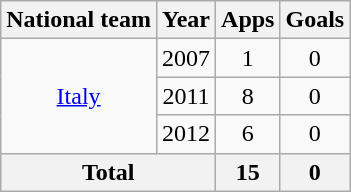<table class="wikitable" style="text-align:center">
<tr>
<th>National team</th>
<th>Year</th>
<th>Apps</th>
<th>Goals</th>
</tr>
<tr>
<td rowspan="3"><a href='#'>Italy</a></td>
<td>2007</td>
<td>1</td>
<td>0</td>
</tr>
<tr>
<td>2011</td>
<td>8</td>
<td>0</td>
</tr>
<tr>
<td>2012</td>
<td>6</td>
<td>0</td>
</tr>
<tr>
<th colspan="2">Total</th>
<th>15</th>
<th>0</th>
</tr>
</table>
